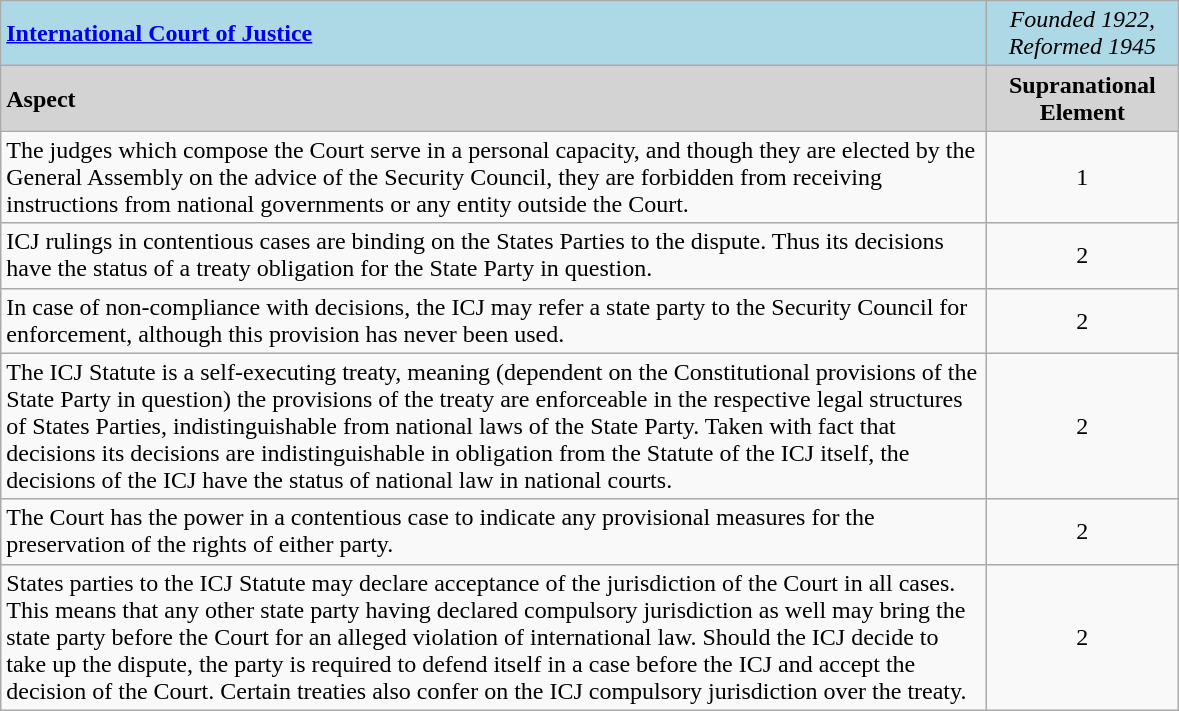<table class="wikitable">
<tr>
<td style="background:lightblue"  align="left" width="650px"><strong><a href='#'>International Court of Justice</a></strong></td>
<td style="background:lightblue" align="center" width="120px"><em>Founded 1922, Reformed 1945</em></td>
</tr>
<tr>
<td style="background:lightgrey"><strong>Aspect</strong></td>
<td style="background:lightgrey" align="center" width="120px"><strong>Supranational Element</strong></td>
</tr>
<tr>
<td>The judges which compose the Court serve in a personal capacity, and though they are elected by the General Assembly on the advice of the Security Council, they are forbidden from receiving instructions from national governments or any entity outside the Court.</td>
<td align="center" width="120px">1</td>
</tr>
<tr>
<td>ICJ rulings in contentious cases are binding on the States Parties to the dispute.   Thus its decisions have the status of a treaty obligation for the State Party in question.</td>
<td align="center" width="120px">2</td>
</tr>
<tr>
<td>In case of non-compliance with decisions, the ICJ may refer a state party to the Security Council for enforcement, although this provision has never been used.</td>
<td align="center" width="120px">2</td>
</tr>
<tr>
<td>The ICJ Statute is a self-executing treaty, meaning (dependent on the Constitutional provisions of the State Party in question) the provisions of the treaty are enforceable in the respective legal structures of States Parties, indistinguishable from national laws of the State Party.  Taken with fact that decisions its decisions are indistinguishable in obligation from the Statute of the ICJ itself, the decisions of the ICJ have the status of national law in national courts.</td>
<td align="center" width="120px">2</td>
</tr>
<tr>
<td>The Court has the power in a contentious case to indicate any provisional measures for the preservation of the rights of either party.</td>
<td align="center" width="120px">2</td>
</tr>
<tr>
<td>States parties to the ICJ Statute may declare acceptance of the jurisdiction of the Court in all cases.  This means that any other state party having declared compulsory jurisdiction as well may bring the state party before the Court for an alleged violation of international law.  Should the ICJ decide to take up the dispute, the party is required to defend itself in a case before the ICJ and accept the decision of the Court.  Certain treaties also confer on the ICJ compulsory jurisdiction over the treaty.</td>
<td align="center" width="120px">2</td>
</tr>
</table>
